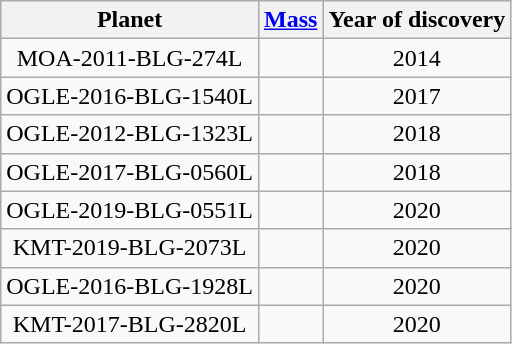<table class="wikitable plainrowheaders sortable" style="text-align:center;">
<tr>
<th>Planet</th>
<th><a href='#'>Mass</a></th>
<th>Year of discovery</th>
</tr>
<tr>
<td>MOA-2011-BLG-274L</td>
<td></td>
<td>2014</td>
</tr>
<tr>
<td>OGLE-2016-BLG-1540L</td>
<td></td>
<td>2017</td>
</tr>
<tr>
<td>OGLE-2012-BLG-1323L</td>
<td></td>
<td>2018</td>
</tr>
<tr>
<td>OGLE-2017-BLG-0560L</td>
<td></td>
<td>2018</td>
</tr>
<tr>
<td>OGLE-2019-BLG-0551L</td>
<td></td>
<td>2020</td>
</tr>
<tr>
<td>KMT-2019-BLG-2073L</td>
<td></td>
<td>2020</td>
</tr>
<tr>
<td>OGLE-2016-BLG-1928L</td>
<td></td>
<td>2020</td>
</tr>
<tr>
<td>KMT-2017-BLG-2820L</td>
<td></td>
<td>2020</td>
</tr>
</table>
